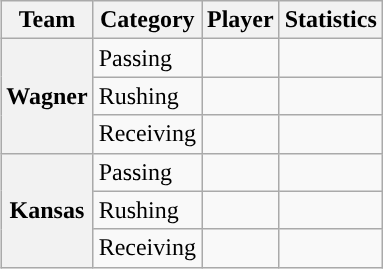<table class="wikitable" style="float:right">
<tr>
<th>Team</th>
<th>Category</th>
<th>Player</th>
<th>Statistics</th>
</tr>
<tr>
<th rowspan=3>Wagner</th>
<td>Passing</td>
<td></td>
<td></td>
</tr>
<tr>
<td>Rushing</td>
<td></td>
<td></td>
</tr>
<tr>
<td>Receiving</td>
<td></td>
<td></td>
</tr>
<tr>
<th rowspan=3>Kansas</th>
<td>Passing</td>
<td></td>
<td></td>
</tr>
<tr>
<td>Rushing</td>
<td></td>
<td></td>
</tr>
<tr>
<td>Receiving</td>
<td></td>
<td></td>
</tr>
</table>
